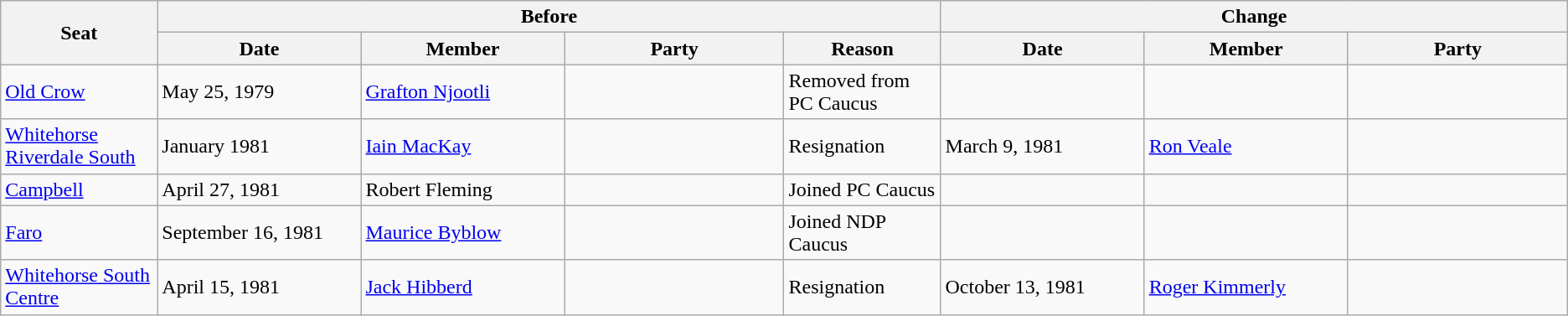<table class="wikitable" style="border: none;">
<tr>
<th rowspan="2" width="10%">Seat</th>
<th colspan="4" width="50%">Before</th>
<th colspan="3" width="40%">Change</th>
</tr>
<tr>
<th width="13%">Date</th>
<th width="13%">Member</th>
<th width="14%">Party</th>
<th width="10%">Reason</th>
<th width="13%">Date</th>
<th width="13%">Member</th>
<th width="14%">Party</th>
</tr>
<tr>
<td><a href='#'>Old Crow</a></td>
<td>May 25, 1979</td>
<td><a href='#'>Grafton Njootli</a></td>
<td></td>
<td>Removed from PC Caucus</td>
<td></td>
<td></td>
<td></td>
</tr>
<tr>
<td><a href='#'>Whitehorse Riverdale South</a></td>
<td>January 1981</td>
<td><a href='#'>Iain MacKay</a></td>
<td></td>
<td>Resignation</td>
<td>March 9, 1981</td>
<td><a href='#'>Ron Veale</a></td>
<td></td>
</tr>
<tr>
<td><a href='#'>Campbell</a></td>
<td>April 27, 1981</td>
<td>Robert Fleming</td>
<td></td>
<td>Joined PC Caucus</td>
<td></td>
<td></td>
<td></td>
</tr>
<tr>
<td><a href='#'>Faro</a></td>
<td>September 16, 1981</td>
<td><a href='#'>Maurice Byblow</a></td>
<td></td>
<td>Joined NDP Caucus</td>
<td></td>
<td></td>
<td></td>
</tr>
<tr>
<td><a href='#'>Whitehorse South Centre</a></td>
<td>April 15, 1981</td>
<td><a href='#'>Jack Hibberd</a></td>
<td></td>
<td>Resignation</td>
<td>October 13, 1981</td>
<td><a href='#'>Roger Kimmerly</a></td>
<td></td>
</tr>
</table>
